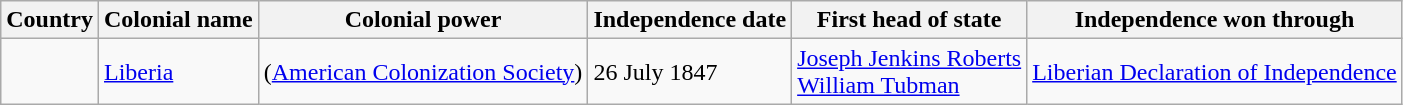<table class="wikitable sortable">
<tr>
<th>Country</th>
<th>Colonial name</th>
<th>Colonial power</th>
<th data-sort-type="date">Independence date</th>
<th>First head of state</th>
<th>Independence won through</th>
</tr>
<tr>
<td></td>
<td> <a href='#'>Liberia</a></td>
<td> (<a href='#'>American Colonization Society</a>)</td>
<td>26 July 1847</td>
<td><a href='#'>Joseph Jenkins Roberts</a><br><a href='#'>William Tubman</a></td>
<td><a href='#'>Liberian Declaration of Independence</a></td>
</tr>
</table>
